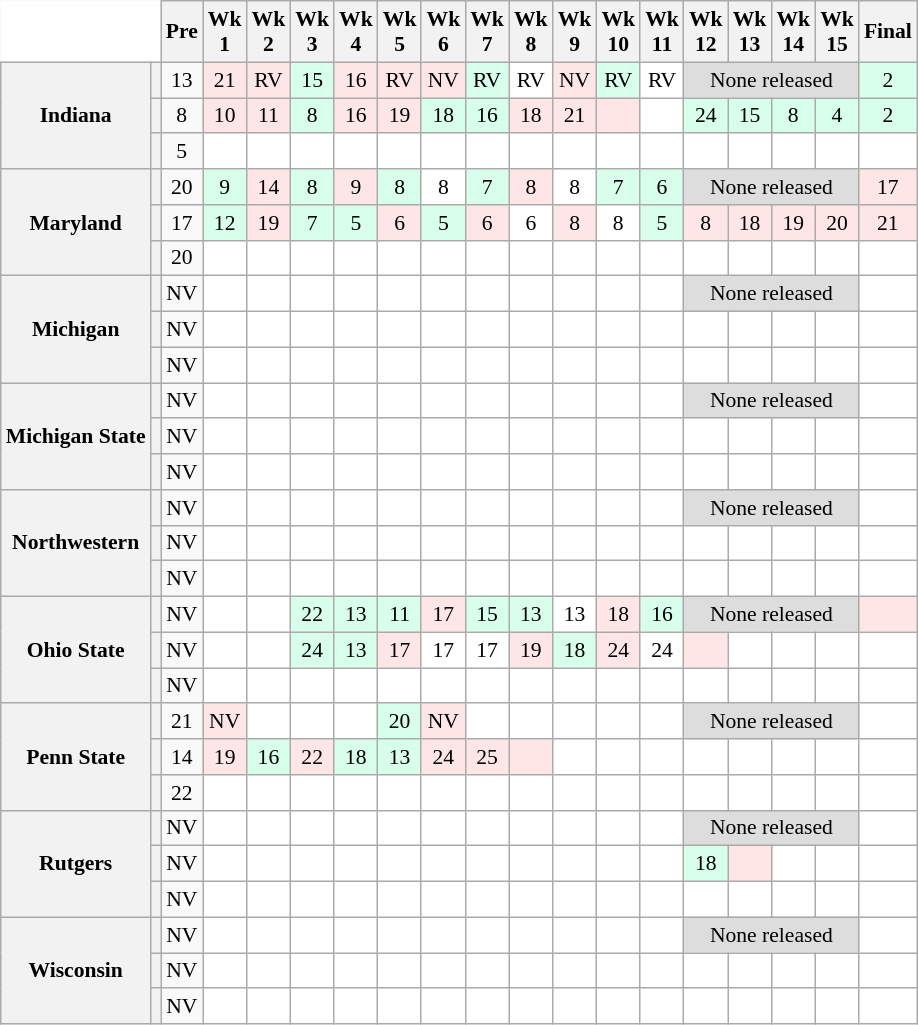<table class="wikitable" style="white-space:nowrap;font-size:90%;text-align:center;">
<tr>
<th colspan=2 style="background:white; border-top-style:hidden; border-left-style:hidden;"> </th>
<th>Pre</th>
<th>Wk<br> 1</th>
<th>Wk<br>2</th>
<th>Wk<br>3</th>
<th>Wk<br>4</th>
<th>Wk<br>5</th>
<th>Wk<br>6</th>
<th>Wk<br>7</th>
<th>Wk<br>8</th>
<th>Wk<br>9</th>
<th>Wk<br>10</th>
<th>Wk<br>11</th>
<th>Wk<br>12</th>
<th>Wk<br>13</th>
<th>Wk<br>14</th>
<th>Wk<br>15</th>
<th>Final</th>
</tr>
<tr>
<th rowspan=3 style=>Indiana</th>
<th></th>
<td>13</td>
<td style="background:#ffe6e6;">21</td>
<td style="background:#ffe6e6;">RV</td>
<td style="background:#d8ffeb;">15</td>
<td style="background:#ffe6e6;">16</td>
<td style="background:#ffe6e6;">RV</td>
<td style="background:#ffe6e6;">NV</td>
<td style="background:#d8ffeb;">RV</td>
<td style="background:#FFF;">RV</td>
<td style="background:#ffe6e6;">NV</td>
<td style="background:#d8ffeb;">RV</td>
<td style="background:#FFF;">RV</td>
<td colspan="4" style="background:#DDD;">None released</td>
<td style="background:#d8ffeb">2</td>
</tr>
<tr>
<th></th>
<td>8</td>
<td style="background:#ffe6e6;">10</td>
<td style="background:#ffe6e6;">11</td>
<td style="background:#d8ffeb;">8</td>
<td style="background:#ffe6e6;">16</td>
<td style="background:#ffe6e6;">19</td>
<td style="background:#d8ffeb;">18</td>
<td style="background:#d8ffeb;">16</td>
<td style="background:#ffe6e6;">18</td>
<td style="background:#ffe6e6;">21</td>
<td style="background:#ffe6e6;"></td>
<td style="background:#FFF;"></td>
<td style="background:#d8ffeb;">24</td>
<td style="background:#d8ffeb;">15</td>
<td style="background:#d8ffeb;">8</td>
<td style="background:#d8ffeb;">4</td>
<td style="background:#d8ffeb;">2</td>
</tr>
<tr>
<th></th>
<td>5</td>
<td style="background:#FFF;"></td>
<td style="background:#FFF;"></td>
<td style="background:#FFF;"></td>
<td style="background:#FFF;"></td>
<td style="background:#FFF;"></td>
<td style="background:#FFF;"></td>
<td style="background:#FFF;"></td>
<td style="background:#FFF;"></td>
<td style="background:#FFF;"></td>
<td style="background:#FFF;"></td>
<td style="background:#FFF;"></td>
<td style="background:#FFF;"></td>
<td style="background:#FFF;"></td>
<td style="background:#FFF;"></td>
<td style="background:#FFF;"></td>
<td style="background:#FFF;"></td>
</tr>
<tr>
<th rowspan=3 style=>Maryland</th>
<th></th>
<td>20</td>
<td style="background:#d8ffeb;">9</td>
<td style="background:#ffe6e6;">14</td>
<td style="background:#d8ffeb;">8</td>
<td style="background:#ffe6e6;">9</td>
<td style="background:#d8ffeb;">8</td>
<td style="background:#FFF;">8</td>
<td style="background:#d8ffeb;">7</td>
<td style="background:#ffe6e6;">8</td>
<td style="background:#FFF;">8</td>
<td style="background:#d8ffeb;">7</td>
<td style="background:#d8ffeb;">6</td>
<td colspan="4" style="background:#DDD;">None released</td>
<td style="background:#ffe6e6;">17</td>
</tr>
<tr>
<th></th>
<td>17</td>
<td style="background:#d8ffeb;">12</td>
<td style="background:#ffe6e6;">19</td>
<td style="background:#d8ffeb;">7</td>
<td style="background:#d8ffeb;">5</td>
<td style="background:#ffe6e6;">6</td>
<td style="background:#d8ffeb;">5</td>
<td style="background:#ffe6e6;">6</td>
<td style="background:#FFF;">6</td>
<td style="background:#ffe6e6;">8</td>
<td style="background:#FFF;">8</td>
<td style="background:#d8ffeb;">5</td>
<td style="background:#ffe6e6;">8</td>
<td style="background:#ffe6e6;">18</td>
<td style="background:#ffe6e6;">19</td>
<td style="background:#ffe6e6;">20</td>
<td style="background:#ffe6e6;">21</td>
</tr>
<tr>
<th></th>
<td>20</td>
<td style="background:#FFF;"></td>
<td style="background:#FFF;"></td>
<td style="background:#FFF;"></td>
<td style="background:#FFF;"></td>
<td style="background:#FFF;"></td>
<td style="background:#FFF;"></td>
<td style="background:#FFF;"></td>
<td style="background:#FFF;"></td>
<td style="background:#FFF;"></td>
<td style="background:#FFF;"></td>
<td style="background:#FFF;"></td>
<td style="background:#FFF;"></td>
<td style="background:#FFF;"></td>
<td style="background:#FFF;"></td>
<td style="background:#FFF;"></td>
<td style="background:#FFF;"></td>
</tr>
<tr>
<th rowspan=3 style=>Michigan</th>
<th></th>
<td>NV</td>
<td style="background:#FFF;"></td>
<td style="background:#FFF;"></td>
<td style="background:#FFF;"></td>
<td style="background:#FFF;"></td>
<td style="background:#FFF;"></td>
<td style="background:#FFF;"></td>
<td style="background:#FFF;"></td>
<td style="background:#FFF;"></td>
<td style="background:#FFF;"></td>
<td style="background:#FFF;"></td>
<td style="background:#FFF;"></td>
<td colspan="4" style="background:#DDD;">None released</td>
<td style="background:#FFF;"></td>
</tr>
<tr>
<th></th>
<td>NV</td>
<td style="background:#FFF;"></td>
<td style="background:#FFF;"></td>
<td style="background:#FFF;"></td>
<td style="background:#FFF;"></td>
<td style="background:#FFF;"></td>
<td style="background:#FFF;"></td>
<td style="background:#FFF;"></td>
<td style="background:#FFF;"></td>
<td style="background:#FFF;"></td>
<td style="background:#FFF;"></td>
<td style="background:#FFF;"></td>
<td style="background:#FFF;"></td>
<td style="background:#FFF;"></td>
<td style="background:#FFF;"></td>
<td style="background:#FFF;"></td>
<td style="background:#FFF;"></td>
</tr>
<tr>
<th></th>
<td>NV</td>
<td style="background:#FFF;"></td>
<td style="background:#FFF;"></td>
<td style="background:#FFF;"></td>
<td style="background:#FFF;"></td>
<td style="background:#FFF;"></td>
<td style="background:#FFF;"></td>
<td style="background:#FFF;"></td>
<td style="background:#FFF;"></td>
<td style="background:#FFF;"></td>
<td style="background:#FFF;"></td>
<td style="background:#FFF;"></td>
<td style="background:#FFF;"></td>
<td style="background:#FFF;"></td>
<td style="background:#FFF;"></td>
<td style="background:#FFF;"></td>
<td style="background:#FFF;"></td>
</tr>
<tr>
<th rowspan=3 style=>Michigan State</th>
<th></th>
<td>NV</td>
<td style="background:#FFF;"></td>
<td style="background:#FFF;"></td>
<td style="background:#FFF;"></td>
<td style="background:#FFF;"></td>
<td style="background:#FFF;"></td>
<td style="background:#FFF;"></td>
<td style="background:#FFF;"></td>
<td style="background:#FFF;"></td>
<td style="background:#FFF;"></td>
<td style="background:#FFF;"></td>
<td style="background:#FFF;"></td>
<td colspan="4" style="background:#DDD;">None released</td>
<td style="background:#FFF;"></td>
</tr>
<tr>
<th></th>
<td>NV</td>
<td style="background:#FFF;"></td>
<td style="background:#FFF;"></td>
<td style="background:#FFF;"></td>
<td style="background:#FFF;"></td>
<td style="background:#FFF;"></td>
<td style="background:#FFF;"></td>
<td style="background:#FFF;"></td>
<td style="background:#FFF;"></td>
<td style="background:#FFF;"></td>
<td style="background:#FFF;"></td>
<td style="background:#FFF;"></td>
<td style="background:#FFF;"></td>
<td style="background:#FFF;"></td>
<td style="background:#FFF;"></td>
<td style="background:#FFF;"></td>
<td style="background:#FFF;"></td>
</tr>
<tr>
<th></th>
<td>NV</td>
<td style="background:#FFF;"></td>
<td style="background:#FFF;"></td>
<td style="background:#FFF;"></td>
<td style="background:#FFF;"></td>
<td style="background:#FFF;"></td>
<td style="background:#FFF;"></td>
<td style="background:#FFF;"></td>
<td style="background:#FFF;"></td>
<td style="background:#FFF;"></td>
<td style="background:#FFF;"></td>
<td style="background:#FFF;"></td>
<td style="background:#FFF;"></td>
<td style="background:#FFF;"></td>
<td style="background:#FFF;"></td>
<td style="background:#FFF;"></td>
<td style="background:#FFF;"></td>
</tr>
<tr>
<th rowspan=3 style=>Northwestern</th>
<th></th>
<td>NV</td>
<td style="background:#FFF;"></td>
<td style="background:#FFF;"></td>
<td style="background:#FFF;"></td>
<td style="background:#FFF;"></td>
<td style="background:#FFF;"></td>
<td style="background:#FFF;"></td>
<td style="background:#FFF;"></td>
<td style="background:#FFF;"></td>
<td style="background:#FFF;"></td>
<td style="background:#FFF;"></td>
<td style="background:#FFF;"></td>
<td colspan="4" style="background:#DDD;">None released</td>
<td style="background:#FFF;"></td>
</tr>
<tr>
<th></th>
<td>NV</td>
<td style="background:#FFF;"></td>
<td style="background:#FFF;"></td>
<td style="background:#FFF;"></td>
<td style="background:#FFF;"></td>
<td style="background:#FFF;"></td>
<td style="background:#FFF;"></td>
<td style="background:#FFF;"></td>
<td style="background:#FFF;"></td>
<td style="background:#FFF;"></td>
<td style="background:#FFF;"></td>
<td style="background:#FFF;"></td>
<td style="background:#FFF;"></td>
<td style="background:#FFF;"></td>
<td style="background:#FFF;"></td>
<td style="background:#FFF;"></td>
<td style="background:#FFF;"></td>
</tr>
<tr>
<th></th>
<td>NV</td>
<td style="background:#FFF;"></td>
<td style="background:#FFF;"></td>
<td style="background:#FFF;"></td>
<td style="background:#FFF;"></td>
<td style="background:#FFF;"></td>
<td style="background:#FFF;"></td>
<td style="background:#FFF;"></td>
<td style="background:#FFF;"></td>
<td style="background:#FFF;"></td>
<td style="background:#FFF;"></td>
<td style="background:#FFF;"></td>
<td style="background:#FFF;"></td>
<td style="background:#FFF;"></td>
<td style="background:#FFF;"></td>
<td style="background:#FFF;"></td>
<td style="background:#FFF;"></td>
</tr>
<tr>
<th rowspan=3 style=>Ohio State</th>
<th></th>
<td>NV</td>
<td style="background:#FFF;"></td>
<td style="background:#FFF;"></td>
<td style="background:#d8ffeb;">22</td>
<td style="background:#d8ffeb;">13</td>
<td style="background:#d8ffeb;">11</td>
<td style="background:#ffe6e6;">17</td>
<td style="background:#d8ffeb;">15</td>
<td style="background:#d8ffeb;">13</td>
<td style="background:#FFF;">13</td>
<td style="background:#ffe6e6;">18</td>
<td style="background:#d8ffeb;">16</td>
<td colspan="4" style="background:#DDD;">None released</td>
<td style="background:#ffe6e6;"></td>
</tr>
<tr>
<th></th>
<td>NV</td>
<td style="background:#FFF;"></td>
<td style="background:#FFF;"></td>
<td style="background:#d8ffeb;">24</td>
<td style="background:#d8ffeb;">13</td>
<td style="background:#ffe6e6;">17</td>
<td style="background:#FFF;">17</td>
<td style="background:#FFF;">17</td>
<td style="background:#ffe6e6;">19</td>
<td style="background:#d8ffeb;">18</td>
<td style="background:#ffe6e6;">24</td>
<td style="background:#FFF;">24</td>
<td style="background:#ffe6e6;"></td>
<td style="background:#FFF;"></td>
<td style="background:#FFF;"></td>
<td style="background:#FFF;"></td>
<td style="background:#FFF;"></td>
</tr>
<tr>
<th></th>
<td>NV</td>
<td style="background:#FFF;"></td>
<td style="background:#FFF;"></td>
<td style="background:#FFF;"></td>
<td style="background:#FFF;"></td>
<td style="background:#FFF;"></td>
<td style="background:#FFF;"></td>
<td style="background:#FFF;"></td>
<td style="background:#FFF;"></td>
<td style="background:#FFF;"></td>
<td style="background:#FFF;"></td>
<td style="background:#FFF;"></td>
<td style="background:#FFF;"></td>
<td style="background:#FFF;"></td>
<td style="background:#FFF;"></td>
<td style="background:#FFF;"></td>
<td style="background:#FFF;"></td>
</tr>
<tr>
<th rowspan=3 style=>Penn State</th>
<th></th>
<td>21</td>
<td style="background:#ffe6e6;">NV</td>
<td style="background:#FFF;"></td>
<td style="background:#FFF;"></td>
<td style="background:#FFF;"></td>
<td style="background:#d8ffeb;">20</td>
<td style="background:#ffe6e6;">NV</td>
<td style="background:#FFF;"></td>
<td style="background:#FFF;"></td>
<td style="background:#FFF;"></td>
<td style="background:#FFF;"></td>
<td style="background:#FFF;"></td>
<td colspan="4" style="background:#DDD;">None released</td>
<td style="background:#FFF;"></td>
</tr>
<tr>
<th></th>
<td>14</td>
<td style="background:#ffe6e6;">19</td>
<td style="background:#d8ffeb;">16</td>
<td style="background:#ffe6e6;">22</td>
<td style="background:#d8ffeb;">18</td>
<td style="background:#d8ffeb;">13</td>
<td style="background:#ffe6e6;">24</td>
<td style="background:#ffe6e6;">25</td>
<td style="background:#ffe6e6;"></td>
<td style="background:#FFF;"></td>
<td style="background:#FFF;"></td>
<td style="background:#FFF;"></td>
<td style="background:#FFF;"></td>
<td style="background:#FFF;"></td>
<td style="background:#FFF;"></td>
<td style="background:#FFF;"></td>
<td style="background:#FFF;"></td>
</tr>
<tr>
<th></th>
<td>22</td>
<td style="background:#FFF;"></td>
<td style="background:#FFF;"></td>
<td style="background:#FFF;"></td>
<td style="background:#FFF;"></td>
<td style="background:#FFF;"></td>
<td style="background:#FFF;"></td>
<td style="background:#FFF;"></td>
<td style="background:#FFF;"></td>
<td style="background:#FFF;"></td>
<td style="background:#FFF;"></td>
<td style="background:#FFF;"></td>
<td style="background:#FFF;"></td>
<td style="background:#FFF;"></td>
<td style="background:#FFF;"></td>
<td style="background:#FFF;"></td>
<td style="background:#FFF;"></td>
</tr>
<tr>
<th rowspan=3 style=>Rutgers</th>
<th></th>
<td>NV</td>
<td style="background:#FFF;"></td>
<td style="background:#FFF;"></td>
<td style="background:#FFF;"></td>
<td style="background:#FFF;"></td>
<td style="background:#FFF;"></td>
<td style="background:#FFF;"></td>
<td style="background:#FFF;"></td>
<td style="background:#FFF;"></td>
<td style="background:#FFF;"></td>
<td style="background:#FFF;"></td>
<td style="background:#FFF;"></td>
<td colspan="4" style="background:#DDD;">None released</td>
<td style="background:#FFF;"></td>
</tr>
<tr>
<th></th>
<td>NV</td>
<td style="background:#FFF;"></td>
<td style="background:#FFF;"></td>
<td style="background:#FFF;"></td>
<td style="background:#FFF;"></td>
<td style="background:#FFF;"></td>
<td style="background:#FFF;"></td>
<td style="background:#FFF;"></td>
<td style="background:#FFF;"></td>
<td style="background:#FFF;"></td>
<td style="background:#FFF;"></td>
<td style="background:#FFF;"></td>
<td style="background:#d8ffeb;">18</td>
<td style="background:#ffe6e6;"></td>
<td style="background:#FFF;"></td>
<td style="background:#FFF;"></td>
<td style="background:#FFF;"></td>
</tr>
<tr>
<th></th>
<td>NV</td>
<td style="background:#FFF;"></td>
<td style="background:#FFF;"></td>
<td style="background:#FFF;"></td>
<td style="background:#FFF;"></td>
<td style="background:#FFF;"></td>
<td style="background:#FFF;"></td>
<td style="background:#FFF;"></td>
<td style="background:#FFF;"></td>
<td style="background:#FFF;"></td>
<td style="background:#FFF;"></td>
<td style="background:#FFF;"></td>
<td style="background:#FFF;"></td>
<td style="background:#FFF;"></td>
<td style="background:#FFF;"></td>
<td style="background:#FFF;"></td>
<td style="background:#FFF;"></td>
</tr>
<tr>
<th rowspan=3 style=>Wisconsin</th>
<th></th>
<td>NV</td>
<td style="background:#FFF;"></td>
<td style="background:#FFF;"></td>
<td style="background:#FFF;"></td>
<td style="background:#FFF;"></td>
<td style="background:#FFF;"></td>
<td style="background:#FFF;"></td>
<td style="background:#FFF;"></td>
<td style="background:#FFF;"></td>
<td style="background:#FFF;"></td>
<td style="background:#FFF;"></td>
<td style="background:#FFF;"></td>
<td colspan="4" style="background:#DDD;">None released</td>
<td style="background:#FFF;"></td>
</tr>
<tr>
<th></th>
<td>NV</td>
<td style="background:#FFF;"></td>
<td style="background:#FFF;"></td>
<td style="background:#FFF;"></td>
<td style="background:#FFF;"></td>
<td style="background:#FFF;"></td>
<td style="background:#FFF;"></td>
<td style="background:#FFF;"></td>
<td style="background:#FFF;"></td>
<td style="background:#FFF;"></td>
<td style="background:#FFF;"></td>
<td style="background:#FFF;"></td>
<td style="background:#FFF;"></td>
<td style="background:#FFF;"></td>
<td style="background:#FFF;"></td>
<td style="background:#FFF;"></td>
<td style="background:#FFF;"></td>
</tr>
<tr>
<th></th>
<td>NV</td>
<td style="background:#FFF;"></td>
<td style="background:#FFF;"></td>
<td style="background:#FFF;"></td>
<td style="background:#FFF;"></td>
<td style="background:#FFF;"></td>
<td style="background:#FFF;"></td>
<td style="background:#FFF;"></td>
<td style="background:#FFF;"></td>
<td style="background:#FFF;"></td>
<td style="background:#FFF;"></td>
<td style="background:#FFF;"></td>
<td style="background:#FFF;"></td>
<td style="background:#FFF;"></td>
<td style="background:#FFF;"></td>
<td style="background:#FFF;"></td>
<td style="background:#FFF;"></td>
</tr>
</table>
